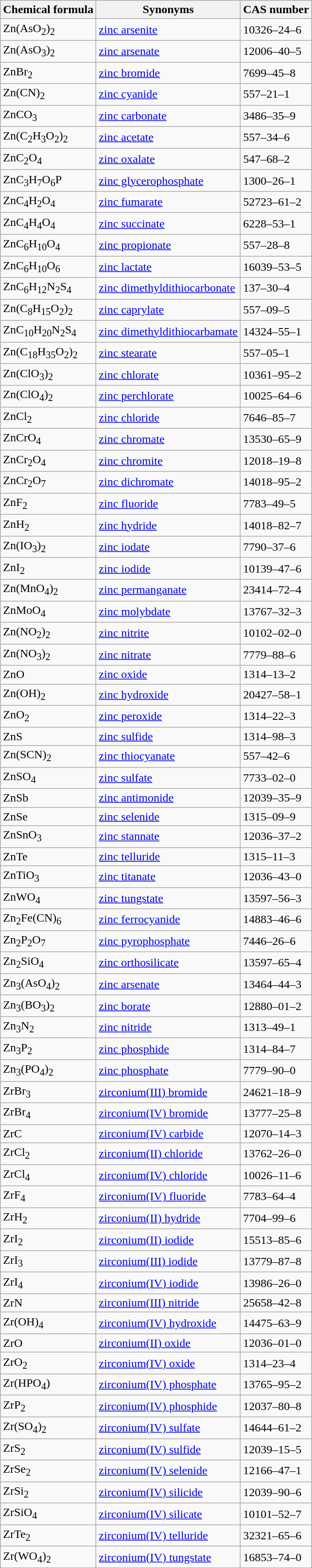<table class="wikitable">
<tr>
<th>Chemical formula</th>
<th>Synonyms</th>
<th>CAS number</th>
</tr>
<tr>
<td>Zn(AsO<sub>2</sub>)<sub>2</sub></td>
<td><a href='#'>zinc arsenite</a></td>
<td>10326–24–6</td>
</tr>
<tr>
<td>Zn(AsO<sub>3</sub>)<sub>2</sub></td>
<td><a href='#'>zinc arsenate</a></td>
<td>12006–40–5</td>
</tr>
<tr>
<td>ZnBr<sub>2</sub></td>
<td><a href='#'>zinc bromide</a></td>
<td>7699–45–8</td>
</tr>
<tr>
<td>Zn(CN)<sub>2</sub></td>
<td><a href='#'>zinc cyanide</a></td>
<td>557–21–1</td>
</tr>
<tr>
<td>ZnCO<sub>3</sub></td>
<td><a href='#'>zinc carbonate</a></td>
<td>3486–35–9</td>
</tr>
<tr>
<td>Zn(C<sub>2</sub>H<sub>3</sub>O<sub>2</sub>)<sub>2</sub></td>
<td><a href='#'>zinc acetate</a></td>
<td>557–34–6</td>
</tr>
<tr>
<td>ZnC<sub>2</sub>O<sub>4</sub></td>
<td><a href='#'>zinc oxalate</a></td>
<td>547–68–2</td>
</tr>
<tr>
<td>ZnC<sub>3</sub>H<sub>7</sub>O<sub>6</sub>P</td>
<td><a href='#'>zinc glycerophosphate</a></td>
<td>1300–26–1</td>
</tr>
<tr>
<td>ZnC<sub>4</sub>H<sub>2</sub>O<sub>4</sub></td>
<td><a href='#'>zinc fumarate</a></td>
<td>52723–61–2</td>
</tr>
<tr>
<td>ZnC<sub>4</sub>H<sub>4</sub>O<sub>4</sub></td>
<td><a href='#'>zinc succinate</a></td>
<td>6228–53–1</td>
</tr>
<tr>
<td>ZnC<sub>6</sub>H<sub>10</sub>O<sub>4</sub></td>
<td><a href='#'>zinc propionate</a></td>
<td>557–28–8</td>
</tr>
<tr>
<td>ZnC<sub>6</sub>H<sub>10</sub>O<sub>6</sub></td>
<td><a href='#'>zinc lactate</a></td>
<td>16039–53–5</td>
</tr>
<tr>
<td>ZnC<sub>6</sub>H<sub>12</sub>N<sub>2</sub>S<sub>4</sub></td>
<td><a href='#'>zinc dimethyldithiocarbonate</a></td>
<td>137–30–4</td>
</tr>
<tr>
<td>Zn(C<sub>8</sub>H<sub>15</sub>O<sub>2</sub>)<sub>2</sub></td>
<td><a href='#'>zinc caprylate</a></td>
<td>557–09–5</td>
</tr>
<tr>
<td>ZnC<sub>10</sub>H<sub>20</sub>N<sub>2</sub>S<sub>4</sub></td>
<td><a href='#'>zinc dimethyldithiocarbamate</a></td>
<td>14324–55–1</td>
</tr>
<tr>
<td>Zn(C<sub>18</sub>H<sub>35</sub>O<sub>2</sub>)<sub>2</sub></td>
<td><a href='#'>zinc stearate</a></td>
<td>557–05–1</td>
</tr>
<tr>
<td>Zn(ClO<sub>3</sub>)<sub>2</sub></td>
<td><a href='#'>zinc chlorate</a></td>
<td>10361–95–2</td>
</tr>
<tr>
<td>Zn(ClO<sub>4</sub>)<sub>2</sub></td>
<td><a href='#'>zinc perchlorate</a></td>
<td>10025–64–6</td>
</tr>
<tr>
<td>ZnCl<sub>2</sub></td>
<td><a href='#'>zinc chloride</a></td>
<td>7646–85–7</td>
</tr>
<tr>
<td>ZnCrO<sub>4</sub></td>
<td><a href='#'>zinc chromate</a></td>
<td>13530–65–9</td>
</tr>
<tr>
<td>ZnCr<sub>2</sub>O<sub>4</sub></td>
<td><a href='#'>zinc chromite</a></td>
<td>12018–19–8</td>
</tr>
<tr>
<td>ZnCr<sub>2</sub>O<sub>7</sub></td>
<td><a href='#'>zinc dichromate</a></td>
<td>14018–95–2</td>
</tr>
<tr>
<td>ZnF<sub>2</sub></td>
<td><a href='#'>zinc fluoride</a></td>
<td>7783–49–5</td>
</tr>
<tr>
<td>ZnH<sub>2</sub></td>
<td><a href='#'>zinc hydride</a></td>
<td>14018–82–7</td>
</tr>
<tr>
<td>Zn(IO<sub>3</sub>)<sub>2</sub></td>
<td><a href='#'>zinc iodate</a></td>
<td>7790–37–6</td>
</tr>
<tr>
<td>ZnI<sub>2</sub></td>
<td><a href='#'>zinc iodide</a></td>
<td>10139–47–6</td>
</tr>
<tr>
<td>Zn(MnO<sub>4</sub>)<sub>2</sub></td>
<td><a href='#'>zinc permanganate</a></td>
<td>23414–72–4</td>
</tr>
<tr>
<td>ZnMoO<sub>4</sub></td>
<td><a href='#'>zinc molybdate</a></td>
<td>13767–32–3</td>
</tr>
<tr>
<td>Zn(NO<sub>2</sub>)<sub>2</sub></td>
<td><a href='#'>zinc nitrite</a></td>
<td>10102–02–0</td>
</tr>
<tr>
<td>Zn(NO<sub>3</sub>)<sub>2</sub></td>
<td><a href='#'>zinc nitrate</a></td>
<td>7779–88–6</td>
</tr>
<tr>
<td>ZnO</td>
<td><a href='#'>zinc oxide</a></td>
<td>1314–13–2</td>
</tr>
<tr>
<td>Zn(OH)<sub>2</sub></td>
<td><a href='#'>zinc hydroxide</a></td>
<td>20427–58–1</td>
</tr>
<tr>
<td>ZnO<sub>2</sub></td>
<td><a href='#'>zinc peroxide</a></td>
<td>1314–22–3</td>
</tr>
<tr>
<td>ZnS</td>
<td><a href='#'>zinc sulfide</a></td>
<td>1314–98–3</td>
</tr>
<tr>
<td>Zn(SCN)<sub>2</sub></td>
<td><a href='#'>zinc thiocyanate</a></td>
<td>557–42–6</td>
</tr>
<tr>
<td>ZnSO<sub>4</sub></td>
<td><a href='#'>zinc sulfate</a></td>
<td>7733–02–0</td>
</tr>
<tr>
<td>ZnSb</td>
<td><a href='#'>zinc antimonide</a></td>
<td>12039–35–9</td>
</tr>
<tr>
<td>ZnSe</td>
<td><a href='#'>zinc selenide</a></td>
<td>1315–09–9</td>
</tr>
<tr>
<td>ZnSnO<sub>3</sub></td>
<td><a href='#'>zinc stannate</a></td>
<td>12036–37–2</td>
</tr>
<tr>
<td>ZnTe</td>
<td><a href='#'>zinc telluride</a></td>
<td>1315–11–3</td>
</tr>
<tr>
<td>ZnTiO<sub>3</sub></td>
<td><a href='#'>zinc titanate</a></td>
<td>12036–43–0</td>
</tr>
<tr>
<td>ZnWO<sub>4</sub></td>
<td><a href='#'>zinc tungstate</a></td>
<td>13597–56–3</td>
</tr>
<tr>
<td>Zn<sub>2</sub>Fe(CN)<sub>6</sub></td>
<td><a href='#'>zinc ferrocyanide</a></td>
<td>14883–46–6</td>
</tr>
<tr>
<td>Zn<sub>2</sub>P<sub>2</sub>O<sub>7</sub></td>
<td><a href='#'>zinc pyrophosphate</a></td>
<td>7446–26–6</td>
</tr>
<tr>
<td>Zn<sub>2</sub>SiO<sub>4</sub></td>
<td><a href='#'>zinc orthosilicate</a></td>
<td>13597–65–4</td>
</tr>
<tr>
<td>Zn<sub>3</sub>(AsO<sub>4</sub>)<sub>2</sub></td>
<td><a href='#'>zinc arsenate</a></td>
<td>13464–44–3</td>
</tr>
<tr>
<td>Zn<sub>3</sub>(BO<sub>3</sub>)<sub>2</sub></td>
<td><a href='#'>zinc borate</a></td>
<td>12880–01–2</td>
</tr>
<tr>
<td>Zn<sub>3</sub>N<sub>2</sub></td>
<td><a href='#'>zinc nitride</a></td>
<td>1313–49–1</td>
</tr>
<tr>
<td>Zn<sub>3</sub>P<sub>2</sub></td>
<td><a href='#'>zinc phosphide</a></td>
<td>1314–84–7</td>
</tr>
<tr>
<td>Zn<sub>3</sub>(PO<sub>4</sub>)<sub>2</sub></td>
<td><a href='#'>zinc phosphate</a></td>
<td>7779–90–0</td>
</tr>
<tr>
<td>ZrBr<sub>3</sub></td>
<td><a href='#'>zirconium(III) bromide</a></td>
<td>24621–18–9</td>
</tr>
<tr>
<td>ZrBr<sub>4</sub></td>
<td><a href='#'>zirconium(IV) bromide</a></td>
<td>13777–25–8</td>
</tr>
<tr>
<td>ZrC</td>
<td><a href='#'>zirconium(IV) carbide</a></td>
<td>12070–14–3</td>
</tr>
<tr>
<td>ZrCl<sub>2</sub></td>
<td><a href='#'>zirconium(II) chloride</a></td>
<td>13762–26–0</td>
</tr>
<tr>
<td>ZrCl<sub>4</sub></td>
<td><a href='#'>zirconium(IV) chloride</a></td>
<td>10026–11–6</td>
</tr>
<tr>
<td>ZrF<sub>4</sub></td>
<td><a href='#'>zirconium(IV) fluoride</a></td>
<td>7783–64–4</td>
</tr>
<tr>
<td>ZrH<sub>2</sub></td>
<td><a href='#'>zirconium(II) hydride</a></td>
<td>7704–99–6</td>
</tr>
<tr>
<td>ZrI<sub>2</sub></td>
<td><a href='#'>zirconium(II) iodide</a></td>
<td>15513–85–6</td>
</tr>
<tr>
<td>ZrI<sub>3</sub></td>
<td><a href='#'>zirconium(III) iodide</a></td>
<td>13779–87–8</td>
</tr>
<tr>
<td>ZrI<sub>4</sub></td>
<td><a href='#'>zirconium(IV) iodide</a></td>
<td>13986–26–0</td>
</tr>
<tr>
<td>ZrN</td>
<td><a href='#'>zirconium(III) nitride</a></td>
<td>25658–42–8</td>
</tr>
<tr>
<td>Zr(OH)<sub>4</sub></td>
<td><a href='#'>zirconium(IV) hydroxide</a></td>
<td>14475–63–9</td>
</tr>
<tr>
<td>ZrO</td>
<td><a href='#'>zirconium(II) oxide</a></td>
<td>12036–01–0</td>
</tr>
<tr>
<td>ZrO<sub>2</sub></td>
<td><a href='#'>zirconium(IV) oxide</a></td>
<td>1314–23–4</td>
</tr>
<tr>
<td>Zr(HPO<sub>4</sub>)</td>
<td><a href='#'>zirconium(IV) phosphate</a></td>
<td>13765–95–2</td>
</tr>
<tr>
<td>ZrP<sub>2</sub></td>
<td><a href='#'>zirconium(IV) phosphide</a></td>
<td>12037–80–8</td>
</tr>
<tr>
<td>Zr(SO<sub>4</sub>)<sub>2</sub></td>
<td><a href='#'>zirconium(IV) sulfate</a></td>
<td>14644–61–2</td>
</tr>
<tr>
<td>ZrS<sub>2</sub></td>
<td><a href='#'>zirconium(IV) sulfide</a></td>
<td>12039–15–5</td>
</tr>
<tr>
<td>ZrSe<sub>2</sub></td>
<td><a href='#'>zirconium(IV) selenide</a></td>
<td>12166–47–1</td>
</tr>
<tr>
<td>ZrSi<sub>2</sub></td>
<td><a href='#'>zirconium(IV) silicide</a></td>
<td>12039–90–6</td>
</tr>
<tr>
<td>ZrSiO<sub>4</sub></td>
<td><a href='#'>zirconium(IV) silicate</a></td>
<td>10101–52–7</td>
</tr>
<tr>
<td>ZrTe<sub>2</sub></td>
<td><a href='#'>zirconium(IV) telluride</a></td>
<td>32321–65–6</td>
</tr>
<tr>
<td>Zr(WO<sub>4</sub>)<sub>2</sub></td>
<td><a href='#'>zirconium(IV) tungstate</a></td>
<td>16853–74–0</td>
</tr>
<tr>
</tr>
</table>
